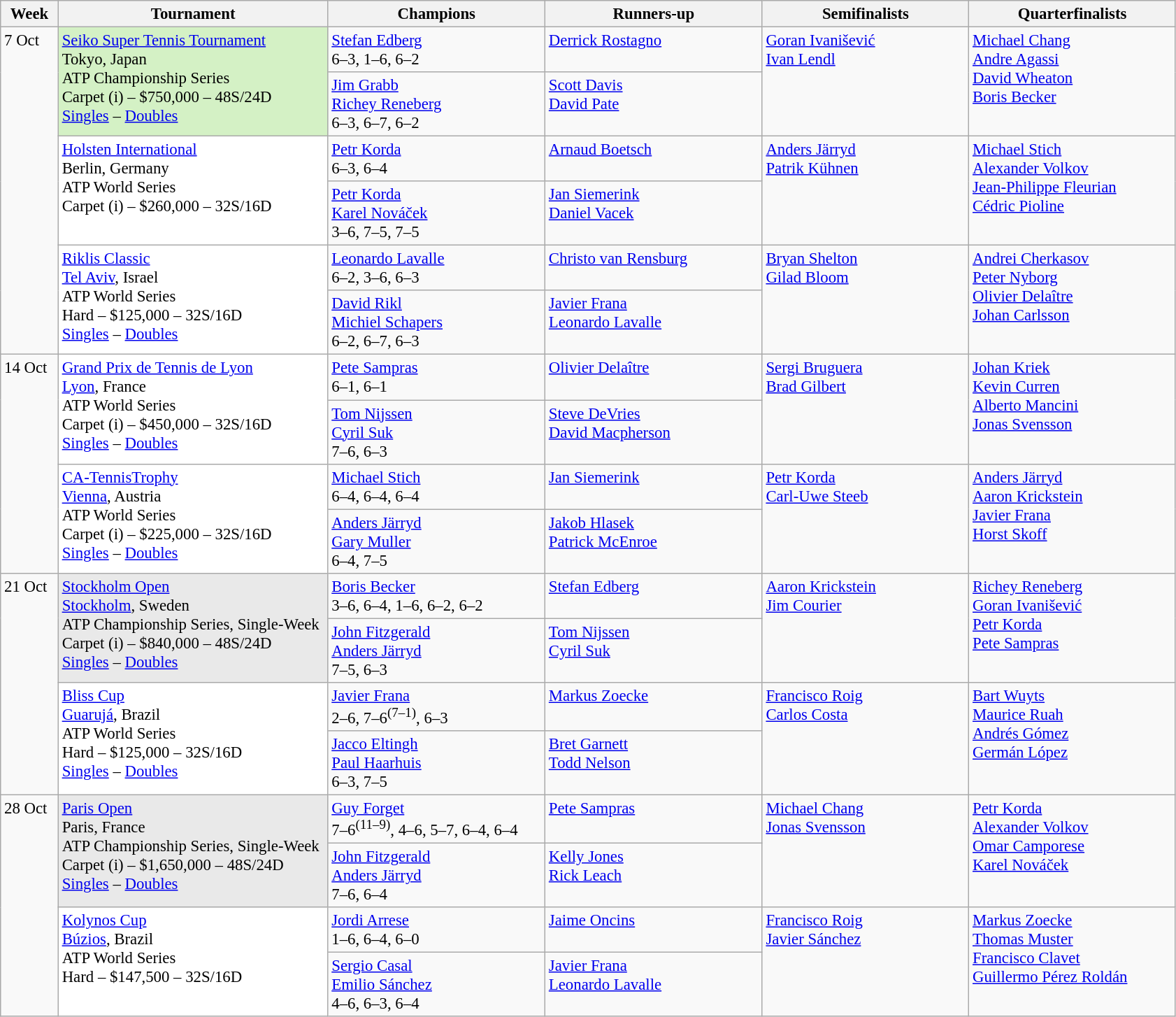<table class=wikitable style=font-size:95%>
<tr>
<th style="width:48px;">Week</th>
<th style="width:250px;">Tournament</th>
<th style="width:200px;">Champions</th>
<th style="width:200px;">Runners-up</th>
<th style="width:190px;">Semifinalists</th>
<th style="width:190px;">Quarterfinalists</th>
</tr>
<tr valign=top>
<td rowspan=6>7 Oct</td>
<td style="background:#D4F1C5;" rowspan="2"><a href='#'>Seiko Super Tennis Tournament</a> <br>  Tokyo, Japan <br> ATP Championship Series <br> Carpet (i) – $750,000 – 48S/24D <br> <a href='#'>Singles</a> – <a href='#'>Doubles</a></td>
<td> <a href='#'>Stefan Edberg</a> <br>  6–3, 1–6, 6–2</td>
<td> <a href='#'>Derrick Rostagno</a></td>
<td rowspan=2> <a href='#'>Goran Ivanišević</a> <br>  <a href='#'>Ivan Lendl</a></td>
<td rowspan=2> <a href='#'>Michael Chang</a> <br>  <a href='#'>Andre Agassi</a> <br>  <a href='#'>David Wheaton</a> <br>  <a href='#'>Boris Becker</a></td>
</tr>
<tr valign=top>
<td> <a href='#'>Jim Grabb</a> <br>  <a href='#'>Richey Reneberg</a> <br> 6–3, 6–7, 6–2</td>
<td> <a href='#'>Scott Davis</a> <br>  <a href='#'>David Pate</a></td>
</tr>
<tr valign=top>
<td style="background:#FFF;" rowspan="2"><a href='#'>Holsten International</a> <br>  Berlin, Germany <br> ATP World Series <br> Carpet (i) – $260,000 – 32S/16D</td>
<td> <a href='#'>Petr Korda</a> <br> 6–3, 6–4</td>
<td> <a href='#'>Arnaud Boetsch</a></td>
<td rowspan=2> <a href='#'>Anders Järryd</a> <br>  <a href='#'>Patrik Kühnen</a></td>
<td rowspan=2> <a href='#'>Michael Stich</a> <br>  <a href='#'>Alexander Volkov</a> <br>  <a href='#'>Jean-Philippe Fleurian</a> <br>  <a href='#'>Cédric Pioline</a></td>
</tr>
<tr valign=top>
<td> <a href='#'>Petr Korda</a> <br>  <a href='#'>Karel Nováček</a> <br> 3–6, 7–5, 7–5</td>
<td> <a href='#'>Jan Siemerink</a> <br>  <a href='#'>Daniel Vacek</a></td>
</tr>
<tr valign=top>
<td style="background:#FFF;" rowspan="2"><a href='#'>Riklis Classic</a> <br> <a href='#'>Tel Aviv</a>, Israel <br> ATP World Series <br> Hard – $125,000 – 32S/16D <br> <a href='#'>Singles</a> – <a href='#'>Doubles</a></td>
<td> <a href='#'>Leonardo Lavalle</a> <br> 6–2, 3–6, 6–3</td>
<td> <a href='#'>Christo van Rensburg</a></td>
<td rowspan=2> <a href='#'>Bryan Shelton</a> <br>  <a href='#'>Gilad Bloom</a></td>
<td rowspan=2> <a href='#'>Andrei Cherkasov</a> <br>  <a href='#'>Peter Nyborg</a> <br>  <a href='#'>Olivier Delaître</a> <br>  <a href='#'>Johan Carlsson</a></td>
</tr>
<tr valign=top>
<td> <a href='#'>David Rikl</a> <br>  <a href='#'>Michiel Schapers</a> <br> 6–2, 6–7, 6–3</td>
<td> <a href='#'>Javier Frana</a> <br>  <a href='#'>Leonardo Lavalle</a></td>
</tr>
<tr valign=top>
<td rowspan=4>14 Oct</td>
<td style="background:#FFF;" rowspan="2"><a href='#'>Grand Prix de Tennis de Lyon</a> <br> <a href='#'>Lyon</a>, France <br> ATP World Series <br> Carpet (i) – $450,000 – 32S/16D <br> <a href='#'>Singles</a> – <a href='#'>Doubles</a></td>
<td> <a href='#'>Pete Sampras</a> <br> 6–1, 6–1</td>
<td> <a href='#'>Olivier Delaître</a></td>
<td rowspan=2> <a href='#'>Sergi Bruguera</a> <br>  <a href='#'>Brad Gilbert</a></td>
<td rowspan=2> <a href='#'>Johan Kriek</a> <br>  <a href='#'>Kevin Curren</a> <br>  <a href='#'>Alberto Mancini</a> <br>  <a href='#'>Jonas Svensson</a></td>
</tr>
<tr valign=top>
<td> <a href='#'>Tom Nijssen</a> <br>  <a href='#'>Cyril Suk</a> <br> 7–6, 6–3</td>
<td> <a href='#'>Steve DeVries</a> <br>  <a href='#'>David Macpherson</a></td>
</tr>
<tr valign=top>
<td style="background:#FFF;" rowspan="2"><a href='#'>CA-TennisTrophy</a> <br> <a href='#'>Vienna</a>, Austria <br> ATP World Series <br> Carpet (i) – $225,000 – 32S/16D <br> <a href='#'>Singles</a> – <a href='#'>Doubles</a></td>
<td> <a href='#'>Michael Stich</a> <br> 6–4, 6–4, 6–4</td>
<td> <a href='#'>Jan Siemerink</a></td>
<td rowspan=2> <a href='#'>Petr Korda</a> <br>  <a href='#'>Carl-Uwe Steeb</a></td>
<td rowspan=2> <a href='#'>Anders Järryd</a> <br>  <a href='#'>Aaron Krickstein</a> <br>  <a href='#'>Javier Frana</a> <br>  <a href='#'>Horst Skoff</a></td>
</tr>
<tr valign=top>
<td> <a href='#'>Anders Järryd</a> <br>  <a href='#'>Gary Muller</a> <br> 6–4, 7–5</td>
<td> <a href='#'>Jakob Hlasek</a> <br>  <a href='#'>Patrick McEnroe</a></td>
</tr>
<tr valign=top>
<td rowspan=4>21 Oct</td>
<td style="background:#E9E9E9;" rowspan="2"><a href='#'>Stockholm Open</a> <br>  <a href='#'>Stockholm</a>, Sweden <br> ATP Championship Series, Single-Week <br> Carpet (i) – $840,000 – 48S/24D <br> <a href='#'>Singles</a> – <a href='#'>Doubles</a></td>
<td> <a href='#'>Boris Becker</a> <br> 3–6, 6–4, 1–6, 6–2, 6–2</td>
<td> <a href='#'>Stefan Edberg</a></td>
<td rowspan=2> <a href='#'>Aaron Krickstein</a> <br>  <a href='#'>Jim Courier</a></td>
<td rowspan=2> <a href='#'>Richey Reneberg</a> <br>  <a href='#'>Goran Ivanišević</a> <br>  <a href='#'>Petr Korda</a> <br>  <a href='#'>Pete Sampras</a></td>
</tr>
<tr valign=top>
<td> <a href='#'>John Fitzgerald</a> <br>  <a href='#'>Anders Järryd</a> <br> 7–5, 6–3</td>
<td> <a href='#'>Tom Nijssen</a> <br>  <a href='#'>Cyril Suk</a></td>
</tr>
<tr valign=top>
<td style="background:#FFF;" rowspan="2"><a href='#'>Bliss Cup</a> <br> <a href='#'>Guarujá</a>, Brazil <br> ATP World Series <br> Hard – $125,000 – 32S/16D <br> <a href='#'>Singles</a> – <a href='#'>Doubles</a></td>
<td> <a href='#'>Javier Frana</a> <br> 2–6, 7–6<sup>(7–1)</sup>, 6–3</td>
<td> <a href='#'>Markus Zoecke</a></td>
<td rowspan=2> <a href='#'>Francisco Roig</a> <br>  <a href='#'>Carlos Costa</a></td>
<td rowspan=2> <a href='#'>Bart Wuyts</a> <br>  <a href='#'>Maurice Ruah</a> <br>  <a href='#'>Andrés Gómez</a> <br>  <a href='#'>Germán López</a></td>
</tr>
<tr valign=top>
<td> <a href='#'>Jacco Eltingh</a> <br>  <a href='#'>Paul Haarhuis</a> <br> 6–3, 7–5</td>
<td> <a href='#'>Bret Garnett</a> <br>  <a href='#'>Todd Nelson</a></td>
</tr>
<tr valign=top>
<td rowspan=4>28 Oct</td>
<td style="background:#E9E9E9;" rowspan="2"><a href='#'>Paris Open</a> <br> Paris, France <br> ATP Championship Series, Single-Week <br> Carpet (i) – $1,650,000 – 48S/24D <br> <a href='#'>Singles</a> – <a href='#'>Doubles</a></td>
<td> <a href='#'>Guy Forget</a> <br> 7–6<sup>(11–9)</sup>, 4–6, 5–7, 6–4, 6–4</td>
<td> <a href='#'>Pete Sampras</a></td>
<td rowspan=2> <a href='#'>Michael Chang</a> <br>  <a href='#'>Jonas Svensson</a></td>
<td rowspan=2> <a href='#'>Petr Korda</a> <br>  <a href='#'>Alexander Volkov</a> <br>  <a href='#'>Omar Camporese</a> <br>  <a href='#'>Karel Nováček</a></td>
</tr>
<tr valign=top>
<td> <a href='#'>John Fitzgerald</a> <br>  <a href='#'>Anders Järryd</a> <br> 7–6, 6–4</td>
<td> <a href='#'>Kelly Jones</a> <br>  <a href='#'>Rick Leach</a></td>
</tr>
<tr valign=top>
<td style="background:#FFF;" rowspan="2"><a href='#'>Kolynos Cup</a> <br> <a href='#'>Búzios</a>, Brazil <br> ATP World Series <br> Hard – $147,500 – 32S/16D</td>
<td> <a href='#'>Jordi Arrese</a> <br> 1–6, 6–4, 6–0</td>
<td> <a href='#'>Jaime Oncins</a></td>
<td rowspan=2> <a href='#'>Francisco Roig</a> <br>  <a href='#'>Javier Sánchez</a></td>
<td rowspan=2> <a href='#'>Markus Zoecke</a> <br>  <a href='#'>Thomas Muster</a> <br>  <a href='#'>Francisco Clavet</a> <br>  <a href='#'>Guillermo Pérez Roldán</a></td>
</tr>
<tr valign=top>
<td> <a href='#'>Sergio Casal</a> <br>  <a href='#'>Emilio Sánchez</a> <br> 4–6, 6–3, 6–4</td>
<td> <a href='#'>Javier Frana</a> <br>  <a href='#'>Leonardo Lavalle</a></td>
</tr>
</table>
